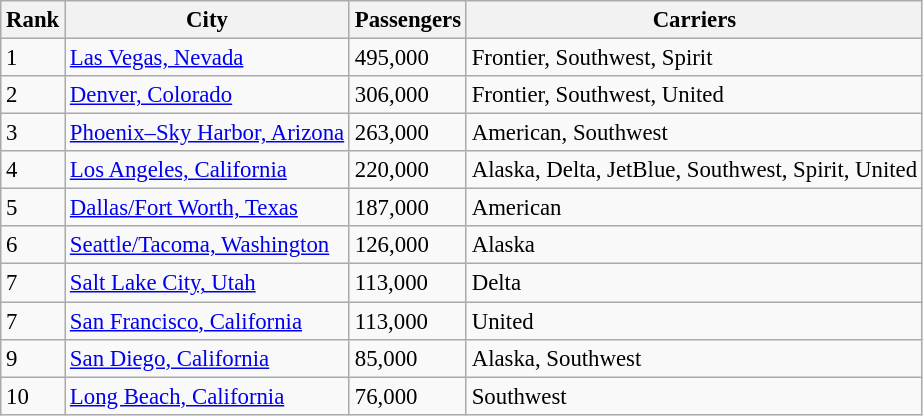<table class="wikitable sortable" style="font-size: 95%">
<tr>
<th>Rank</th>
<th>City</th>
<th>Passengers</th>
<th>Carriers</th>
</tr>
<tr>
<td>1</td>
<td><a href='#'>Las Vegas, Nevada</a></td>
<td>495,000</td>
<td>Frontier, Southwest, Spirit</td>
</tr>
<tr>
<td>2</td>
<td><a href='#'>Denver, Colorado</a></td>
<td>306,000</td>
<td>Frontier, Southwest, United</td>
</tr>
<tr>
<td>3</td>
<td><a href='#'>Phoenix–Sky Harbor, Arizona</a></td>
<td>263,000</td>
<td>American, Southwest</td>
</tr>
<tr>
<td>4</td>
<td><a href='#'>Los Angeles, California</a></td>
<td>220,000</td>
<td>Alaska, Delta, JetBlue, Southwest, Spirit, United</td>
</tr>
<tr>
<td>5</td>
<td><a href='#'>Dallas/Fort Worth, Texas</a></td>
<td>187,000</td>
<td>American</td>
</tr>
<tr>
<td>6</td>
<td><a href='#'>Seattle/Tacoma, Washington</a></td>
<td>126,000</td>
<td>Alaska</td>
</tr>
<tr>
<td>7</td>
<td><a href='#'>Salt Lake City, Utah</a></td>
<td>113,000</td>
<td>Delta</td>
</tr>
<tr>
<td>7</td>
<td><a href='#'>San Francisco, California</a></td>
<td>113,000</td>
<td>United</td>
</tr>
<tr>
<td>9</td>
<td><a href='#'>San Diego, California</a></td>
<td>85,000</td>
<td>Alaska, Southwest</td>
</tr>
<tr>
<td>10</td>
<td><a href='#'>Long Beach, California</a></td>
<td>76,000</td>
<td>Southwest</td>
</tr>
</table>
